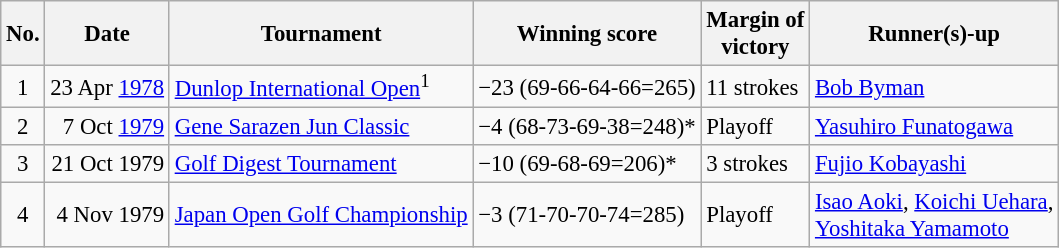<table class="wikitable" style="font-size:95%;">
<tr>
<th>No.</th>
<th>Date</th>
<th>Tournament</th>
<th>Winning score</th>
<th>Margin of<br>victory</th>
<th>Runner(s)-up</th>
</tr>
<tr>
<td align=center>1</td>
<td align=right>23 Apr <a href='#'>1978</a></td>
<td><a href='#'>Dunlop International Open</a><sup>1</sup></td>
<td>−23 (69-66-64-66=265)</td>
<td>11 strokes</td>
<td> <a href='#'>Bob Byman</a></td>
</tr>
<tr>
<td align=center>2</td>
<td align=right>7 Oct <a href='#'>1979</a></td>
<td><a href='#'>Gene Sarazen Jun Classic</a></td>
<td>−4 (68-73-69-38=248)*</td>
<td>Playoff</td>
<td> <a href='#'>Yasuhiro Funatogawa</a></td>
</tr>
<tr>
<td align=center>3</td>
<td align=right>21 Oct 1979</td>
<td><a href='#'>Golf Digest Tournament</a></td>
<td>−10 (69-68-69=206)*</td>
<td>3 strokes</td>
<td> <a href='#'>Fujio Kobayashi</a></td>
</tr>
<tr>
<td align=center>4</td>
<td align=right>4 Nov 1979</td>
<td><a href='#'>Japan Open Golf Championship</a></td>
<td>−3 (71-70-70-74=285)</td>
<td>Playoff</td>
<td> <a href='#'>Isao Aoki</a>,  <a href='#'>Koichi Uehara</a>,<br> <a href='#'>Yoshitaka Yamamoto</a></td>
</tr>
</table>
